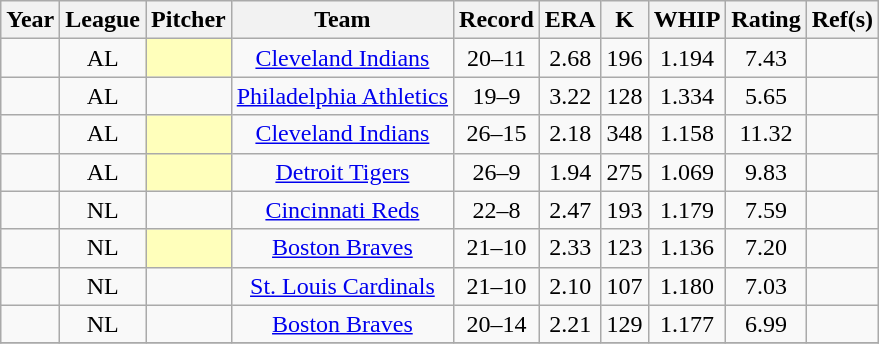<table class="wikitable sortable" style="text-align:center">
<tr>
<th>Year</th>
<th>League</th>
<th>Pitcher</th>
<th>Team</th>
<th>Record</th>
<th>ERA</th>
<th>K</th>
<th>WHIP</th>
<th>Rating</th>
<th scope="col" class="unsortable">Ref(s)</th>
</tr>
<tr>
<td></td>
<td>AL</td>
<th scope="row" style="background-color: #ffffbb"> <sup></sup></th>
<td><a href='#'>Cleveland Indians</a></td>
<td>20–11</td>
<td>2.68</td>
<td>196</td>
<td>1.194</td>
<td>7.43</td>
<td></td>
</tr>
<tr>
<td></td>
<td>AL</td>
<td></td>
<td><a href='#'>Philadelphia Athletics</a></td>
<td>19–9</td>
<td>3.22</td>
<td>128</td>
<td>1.334</td>
<td>5.65</td>
<td></td>
</tr>
<tr>
<td></td>
<td>AL</td>
<th scope="row" style="background-color: #ffffbb"> <sup></sup></th>
<td><a href='#'>Cleveland Indians</a></td>
<td>26–15</td>
<td>2.18</td>
<td>348</td>
<td>1.158</td>
<td>11.32</td>
<td></td>
</tr>
<tr>
<td></td>
<td>AL</td>
<th scope="row" style="background-color: #ffffbb"> <sup></sup></th>
<td><a href='#'>Detroit Tigers</a></td>
<td>26–9</td>
<td>1.94</td>
<td>275</td>
<td>1.069</td>
<td>9.83</td>
<td></td>
</tr>
<tr>
<td></td>
<td>NL</td>
<td></td>
<td><a href='#'>Cincinnati Reds</a></td>
<td>22–8</td>
<td>2.47</td>
<td>193</td>
<td>1.179</td>
<td>7.59</td>
<td></td>
</tr>
<tr>
<td></td>
<td>NL</td>
<th scope="row" style="text-align:center; background:#ffb;"> <sup></sup></th>
<td><a href='#'>Boston Braves</a></td>
<td>21–10</td>
<td>2.33</td>
<td>123</td>
<td>1.136</td>
<td>7.20</td>
<td></td>
</tr>
<tr>
<td></td>
<td>NL</td>
<td></td>
<td><a href='#'>St. Louis Cardinals</a></td>
<td>21–10</td>
<td>2.10</td>
<td>107</td>
<td>1.180</td>
<td>7.03</td>
<td></td>
</tr>
<tr>
<td></td>
<td>NL</td>
<td></td>
<td><a href='#'>Boston Braves</a></td>
<td>20–14</td>
<td>2.21</td>
<td>129</td>
<td>1.177</td>
<td>6.99</td>
<td></td>
</tr>
<tr>
</tr>
</table>
